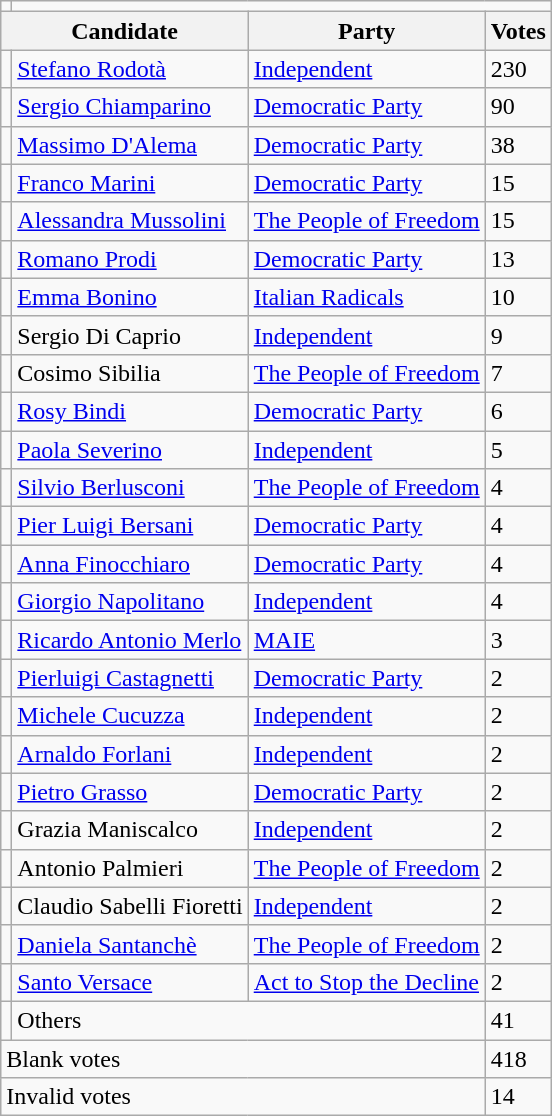<table class="wikitable" style="font-size: align=left">
<tr>
<td></td>
</tr>
<tr>
<th colspan=2>Candidate</th>
<th>Party</th>
<th>Votes</th>
</tr>
<tr>
<td bgcolor=></td>
<td><a href='#'>Stefano Rodotà</a></td>
<td><a href='#'>Independent</a></td>
<td>230</td>
</tr>
<tr>
<td bgcolor=></td>
<td><a href='#'>Sergio Chiamparino</a></td>
<td><a href='#'>Democratic Party</a></td>
<td>90</td>
</tr>
<tr>
<td bgcolor=></td>
<td><a href='#'>Massimo D'Alema</a></td>
<td><a href='#'>Democratic Party</a></td>
<td>38</td>
</tr>
<tr>
<td bgcolor=></td>
<td><a href='#'>Franco Marini</a></td>
<td><a href='#'>Democratic Party</a></td>
<td>15</td>
</tr>
<tr>
<td bgcolor=></td>
<td><a href='#'>Alessandra Mussolini</a></td>
<td><a href='#'>The People of Freedom</a></td>
<td>15</td>
</tr>
<tr>
<td bgcolor=></td>
<td><a href='#'>Romano Prodi</a></td>
<td><a href='#'>Democratic Party</a></td>
<td>13</td>
</tr>
<tr>
<td bgcolor=></td>
<td><a href='#'>Emma Bonino</a></td>
<td><a href='#'>Italian Radicals</a></td>
<td>10</td>
</tr>
<tr>
<td bgcolor=></td>
<td>Sergio Di Caprio</td>
<td><a href='#'>Independent</a></td>
<td>9</td>
</tr>
<tr>
<td bgcolor=></td>
<td>Cosimo Sibilia</td>
<td><a href='#'>The People of Freedom</a></td>
<td>7</td>
</tr>
<tr>
<td bgcolor=></td>
<td><a href='#'>Rosy Bindi</a></td>
<td><a href='#'>Democratic Party</a></td>
<td>6</td>
</tr>
<tr>
<td bgcolor=></td>
<td><a href='#'>Paola Severino</a></td>
<td><a href='#'>Independent</a></td>
<td>5</td>
</tr>
<tr>
<td bgcolor=></td>
<td><a href='#'>Silvio Berlusconi</a></td>
<td><a href='#'>The People of Freedom</a></td>
<td>4</td>
</tr>
<tr>
<td bgcolor=></td>
<td><a href='#'>Pier Luigi Bersani</a></td>
<td><a href='#'>Democratic Party</a></td>
<td>4</td>
</tr>
<tr>
<td bgcolor=></td>
<td><a href='#'>Anna Finocchiaro</a></td>
<td><a href='#'>Democratic Party</a></td>
<td>4</td>
</tr>
<tr>
<td bgcolor=></td>
<td><a href='#'>Giorgio Napolitano</a></td>
<td><a href='#'>Independent</a></td>
<td>4</td>
</tr>
<tr>
<td bgcolor=></td>
<td><a href='#'>Ricardo Antonio Merlo</a></td>
<td><a href='#'>MAIE</a></td>
<td>3</td>
</tr>
<tr>
<td bgcolor=></td>
<td><a href='#'>Pierluigi Castagnetti</a></td>
<td><a href='#'>Democratic Party</a></td>
<td>2</td>
</tr>
<tr>
<td bgcolor=></td>
<td><a href='#'>Michele Cucuzza</a></td>
<td><a href='#'>Independent</a></td>
<td>2</td>
</tr>
<tr>
<td bgcolor=></td>
<td><a href='#'>Arnaldo Forlani</a></td>
<td><a href='#'>Independent</a></td>
<td>2</td>
</tr>
<tr>
<td bgcolor=></td>
<td><a href='#'>Pietro Grasso</a></td>
<td><a href='#'>Democratic Party</a></td>
<td>2</td>
</tr>
<tr>
<td bgcolor=></td>
<td>Grazia Maniscalco</td>
<td><a href='#'>Independent</a></td>
<td>2</td>
</tr>
<tr>
<td bgcolor=></td>
<td>Antonio Palmieri</td>
<td><a href='#'>The People of Freedom</a></td>
<td>2</td>
</tr>
<tr>
<td bgcolor=></td>
<td>Claudio Sabelli Fioretti</td>
<td><a href='#'>Independent</a></td>
<td>2</td>
</tr>
<tr>
<td bgcolor=></td>
<td><a href='#'>Daniela Santanchè</a></td>
<td><a href='#'>The People of Freedom</a></td>
<td>2</td>
</tr>
<tr>
<td bgcolor=></td>
<td><a href='#'>Santo Versace</a></td>
<td><a href='#'>Act to Stop the Decline</a></td>
<td>2</td>
</tr>
<tr>
<td bgcolor=></td>
<td colspan=2>Others</td>
<td>41</td>
</tr>
<tr>
<td colspan=3>Blank votes</td>
<td>418</td>
</tr>
<tr>
<td colspan=3>Invalid votes</td>
<td>14</td>
</tr>
</table>
